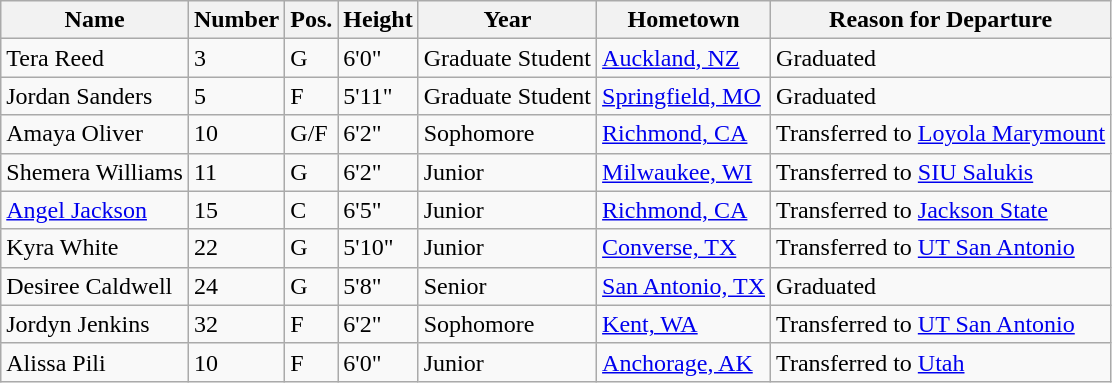<table class="wikitable sortable">
<tr>
<th>Name</th>
<th>Number</th>
<th>Pos.</th>
<th>Height</th>
<th>Year</th>
<th>Hometown</th>
<th>Reason for Departure</th>
</tr>
<tr>
<td>Tera Reed</td>
<td>3</td>
<td>G</td>
<td>6'0"</td>
<td>Graduate Student</td>
<td><a href='#'>Auckland, NZ</a></td>
<td>Graduated</td>
</tr>
<tr>
<td>Jordan Sanders</td>
<td>5</td>
<td>F</td>
<td>5'11"</td>
<td>Graduate Student</td>
<td><a href='#'>Springfield, MO</a></td>
<td>Graduated</td>
</tr>
<tr>
<td>Amaya Oliver</td>
<td>10</td>
<td>G/F</td>
<td>6'2"</td>
<td>Sophomore</td>
<td><a href='#'>Richmond, CA</a></td>
<td>Transferred to <a href='#'>Loyola Marymount</a></td>
</tr>
<tr>
<td>Shemera Williams</td>
<td>11</td>
<td>G</td>
<td>6'2"</td>
<td>Junior</td>
<td><a href='#'>Milwaukee, WI</a></td>
<td>Transferred to <a href='#'>SIU Salukis</a></td>
</tr>
<tr>
<td><a href='#'>Angel Jackson</a></td>
<td>15</td>
<td>C</td>
<td>6'5"</td>
<td>Junior</td>
<td><a href='#'>Richmond, CA</a></td>
<td>Transferred to <a href='#'>Jackson State</a></td>
</tr>
<tr>
<td>Kyra White</td>
<td>22</td>
<td>G</td>
<td>5'10"</td>
<td>Junior</td>
<td><a href='#'>Converse, TX</a></td>
<td>Transferred to <a href='#'>UT San Antonio</a></td>
</tr>
<tr>
<td>Desiree Caldwell</td>
<td>24</td>
<td>G</td>
<td>5'8"</td>
<td>Senior</td>
<td><a href='#'>San Antonio, TX</a></td>
<td>Graduated</td>
</tr>
<tr>
<td>Jordyn Jenkins</td>
<td>32</td>
<td>F</td>
<td>6'2"</td>
<td>Sophomore</td>
<td><a href='#'>Kent, WA</a></td>
<td>Transferred to <a href='#'>UT San Antonio</a></td>
</tr>
<tr>
<td>Alissa Pili</td>
<td>10</td>
<td>F</td>
<td>6'0"</td>
<td>Junior</td>
<td><a href='#'>Anchorage, AK</a></td>
<td>Transferred to <a href='#'>Utah</a></td>
</tr>
</table>
